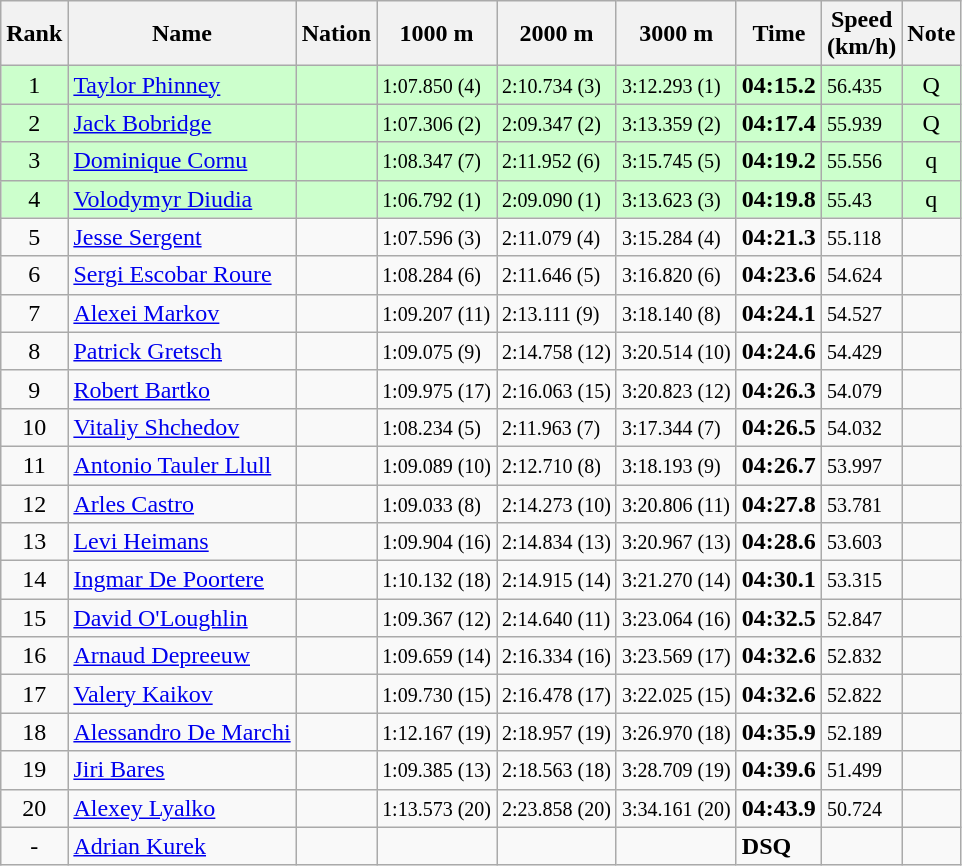<table class=wikitable sortable style=text-align:center>
<tr>
<th>Rank</th>
<th>Name</th>
<th>Nation</th>
<th>1000 m</th>
<th>2000 m</th>
<th>3000 m</th>
<th>Time</th>
<th>Speed<br>(km/h)</th>
<th>Note</th>
</tr>
<tr style="background: #ccffcc;">
<td>1</td>
<td align=left><a href='#'>Taylor Phinney</a></td>
<td align=left></td>
<td align=left><small>1:07.850 (4)</small></td>
<td align=left><small>2:10.734 (3)</small></td>
<td align=left><small>3:12.293 (1)</small></td>
<td align=left><strong>04:15.2</strong></td>
<td align=left><small>56.435</small></td>
<td>Q</td>
</tr>
<tr style="background: #ccffcc;">
<td>2</td>
<td align=left><a href='#'>Jack Bobridge</a></td>
<td align=left></td>
<td align=left><small>1:07.306 (2)</small></td>
<td align=left><small>2:09.347 (2)</small></td>
<td align=left><small>3:13.359 (2)</small></td>
<td align=left><strong>04:17.4</strong></td>
<td align=left><small>55.939</small></td>
<td>Q</td>
</tr>
<tr style="background: #ccffcc;">
<td>3</td>
<td align=left><a href='#'>Dominique Cornu</a></td>
<td align=left></td>
<td align=left><small>1:08.347 (7)</small></td>
<td align=left><small>2:11.952 (6)</small></td>
<td align=left><small>3:15.745 (5)</small></td>
<td align=left><strong>04:19.2</strong></td>
<td align=left><small>55.556</small></td>
<td>q</td>
</tr>
<tr style="background: #ccffcc;">
<td>4</td>
<td align=left><a href='#'>Volodymyr Diudia</a></td>
<td align=left></td>
<td align=left><small>1:06.792 (1)</small></td>
<td align=left><small>2:09.090 (1)</small></td>
<td align=left><small>3:13.623 (3)</small></td>
<td align=left><strong>04:19.8</strong></td>
<td align=left><small>55.43</small></td>
<td>q</td>
</tr>
<tr>
<td>5</td>
<td align=left><a href='#'>Jesse Sergent</a></td>
<td align=left></td>
<td align=left><small>1:07.596 (3)</small></td>
<td align=left><small>2:11.079 (4)</small></td>
<td align=left><small>3:15.284 (4)</small></td>
<td align=left><strong>04:21.3</strong></td>
<td align=left><small>55.118</small></td>
<td></td>
</tr>
<tr>
<td>6</td>
<td align=left><a href='#'>Sergi Escobar Roure</a></td>
<td align=left></td>
<td align=left><small>1:08.284 (6)</small></td>
<td align=left><small>2:11.646 (5)</small></td>
<td align=left><small>3:16.820 (6)</small></td>
<td align=left><strong>04:23.6</strong></td>
<td align=left><small>54.624</small></td>
<td></td>
</tr>
<tr>
<td>7</td>
<td align=left><a href='#'>Alexei Markov</a></td>
<td align=left></td>
<td align=left><small>1:09.207 (11)</small></td>
<td align=left><small>2:13.111 (9)</small></td>
<td align=left><small>3:18.140 (8)</small></td>
<td align=left><strong>04:24.1</strong></td>
<td align=left><small>54.527</small></td>
<td></td>
</tr>
<tr>
<td>8</td>
<td align=left><a href='#'>Patrick Gretsch</a></td>
<td align=left></td>
<td align=left><small>1:09.075 (9)</small></td>
<td align=left><small>2:14.758 (12)</small></td>
<td align=left><small>3:20.514 (10)</small></td>
<td align=left><strong>04:24.6</strong></td>
<td align=left><small>54.429</small></td>
<td></td>
</tr>
<tr>
<td>9</td>
<td align=left><a href='#'>Robert Bartko</a></td>
<td align=left></td>
<td align=left><small>1:09.975 (17)</small></td>
<td align=left><small>2:16.063 (15)</small></td>
<td align=left><small>3:20.823 (12)</small></td>
<td align=left><strong>04:26.3</strong></td>
<td align=left><small>54.079</small></td>
<td></td>
</tr>
<tr>
<td>10</td>
<td align=left><a href='#'>Vitaliy Shchedov</a></td>
<td align=left></td>
<td align=left><small>1:08.234 (5)</small></td>
<td align=left><small>2:11.963 (7)</small></td>
<td align=left><small>3:17.344 (7)</small></td>
<td align=left><strong>04:26.5</strong></td>
<td align=left><small>54.032</small></td>
<td></td>
</tr>
<tr>
<td>11</td>
<td align=left><a href='#'>Antonio Tauler Llull</a></td>
<td align=left></td>
<td align=left><small>1:09.089 (10)</small></td>
<td align=left><small>2:12.710 (8)</small></td>
<td align=left><small>3:18.193 (9)</small></td>
<td align=left><strong>04:26.7</strong></td>
<td align=left><small>53.997</small></td>
<td></td>
</tr>
<tr>
<td>12</td>
<td align=left><a href='#'>Arles Castro</a></td>
<td align=left></td>
<td align=left><small>1:09.033 (8)</small></td>
<td align=left><small>2:14.273 (10)</small></td>
<td align=left><small>3:20.806 (11)</small></td>
<td align=left><strong>04:27.8</strong></td>
<td align=left><small>53.781</small></td>
<td></td>
</tr>
<tr>
<td>13</td>
<td align=left><a href='#'>Levi Heimans</a></td>
<td align=left></td>
<td align=left><small>1:09.904 (16)</small></td>
<td align=left><small>2:14.834 (13)</small></td>
<td align=left><small>3:20.967 (13)</small></td>
<td align=left><strong>04:28.6</strong></td>
<td align=left><small>53.603</small></td>
<td></td>
</tr>
<tr>
<td>14</td>
<td align=left><a href='#'>Ingmar De Poortere</a></td>
<td align=left></td>
<td align=left><small>1:10.132 (18)</small></td>
<td align=left><small>2:14.915 (14)</small></td>
<td align=left><small>3:21.270 (14)</small></td>
<td align=left><strong>04:30.1</strong></td>
<td align=left><small>53.315</small></td>
<td></td>
</tr>
<tr>
<td>15</td>
<td align=left><a href='#'>David O'Loughlin</a></td>
<td align=left></td>
<td align=left><small>1:09.367 (12)</small></td>
<td align=left><small>2:14.640 (11)</small></td>
<td align=left><small>3:23.064 (16)</small></td>
<td align=left><strong>04:32.5</strong></td>
<td align=left><small>52.847</small></td>
<td></td>
</tr>
<tr>
<td>16</td>
<td align=left><a href='#'>Arnaud Depreeuw</a></td>
<td align=left></td>
<td align=left><small>1:09.659 (14)</small></td>
<td align=left><small>2:16.334 (16)</small></td>
<td align=left><small>3:23.569 (17)</small></td>
<td align=left><strong>04:32.6</strong></td>
<td align=left><small>52.832</small></td>
<td></td>
</tr>
<tr>
<td>17</td>
<td align=left><a href='#'>Valery Kaikov</a></td>
<td align=left></td>
<td align=left><small>1:09.730 (15)</small></td>
<td align=left><small>2:16.478 (17)</small></td>
<td align=left><small>3:22.025 (15)</small></td>
<td align=left><strong>04:32.6</strong></td>
<td align=left><small>52.822</small></td>
<td></td>
</tr>
<tr>
<td>18</td>
<td align=left><a href='#'>Alessandro De Marchi</a></td>
<td align=left></td>
<td align=left><small>1:12.167 (19)</small></td>
<td align=left><small>2:18.957 (19)</small></td>
<td align=left><small>3:26.970 (18)</small></td>
<td align=left><strong>04:35.9</strong></td>
<td align=left><small>52.189</small></td>
<td></td>
</tr>
<tr>
<td>19</td>
<td align=left><a href='#'>Jiri Bares</a></td>
<td align=left></td>
<td align=left><small>1:09.385 (13)</small></td>
<td align=left><small>2:18.563 (18)</small></td>
<td align=left><small>3:28.709 (19)</small></td>
<td align=left><strong>04:39.6</strong></td>
<td align=left><small>51.499</small></td>
<td></td>
</tr>
<tr>
<td>20</td>
<td align=left><a href='#'>Alexey Lyalko</a></td>
<td align=left></td>
<td align=left><small>1:13.573 (20)</small></td>
<td align=left><small>2:23.858 (20)</small></td>
<td align=left><small>3:34.161 (20)</small></td>
<td align=left><strong>04:43.9</strong></td>
<td align=left><small>50.724</small></td>
<td></td>
</tr>
<tr>
<td>-</td>
<td align=left><a href='#'>Adrian Kurek</a></td>
<td align=left></td>
<td align=left><small></small></td>
<td align=left><small></small></td>
<td align=left><small></small></td>
<td align=left><strong>DSQ</strong></td>
<td align=left></td>
<td></td>
</tr>
</table>
